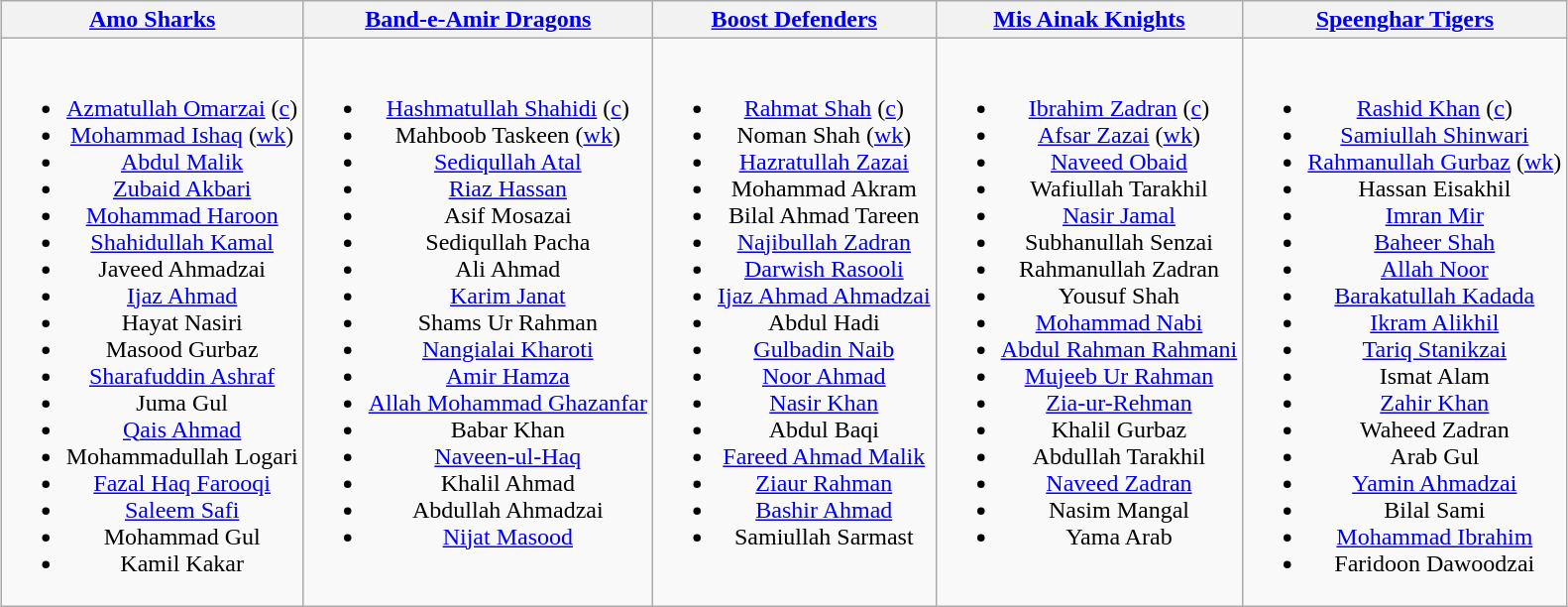<table class="wikitable" style="text-align:center; margin:auto">
<tr>
<th><a href='#'>Amo Sharks</a></th>
<th><a href='#'>Band-e-Amir Dragons</a></th>
<th><a href='#'>Boost Defenders</a></th>
<th><a href='#'>Mis Ainak Knights</a></th>
<th><a href='#'>Speenghar Tigers</a></th>
</tr>
<tr style="vertical-align:top">
<td><br><ul><li><a href='#'>Azmatullah Omarzai</a> (<a href='#'>c</a>)</li><li><a href='#'>Mohammad Ishaq</a> (<a href='#'>wk</a>)</li><li><a href='#'>Abdul Malik</a></li><li><a href='#'>Zubaid Akbari</a></li><li><a href='#'>Mohammad Haroon</a></li><li><a href='#'>Shahidullah Kamal</a></li><li>Javeed Ahmadzai</li><li><a href='#'>Ijaz Ahmad</a></li><li>Hayat Nasiri</li><li>Masood Gurbaz</li><li><a href='#'>Sharafuddin Ashraf</a></li><li>Juma Gul</li><li><a href='#'>Qais Ahmad</a></li><li>Mohammadullah Logari</li><li><a href='#'>Fazal Haq Farooqi</a></li><li><a href='#'>Saleem Safi</a></li><li>Mohammad Gul</li><li>Kamil Kakar</li></ul></td>
<td><br><ul><li><a href='#'>Hashmatullah Shahidi</a> (<a href='#'>c</a>)</li><li>Mahboob Taskeen (<a href='#'>wk</a>)</li><li><a href='#'>Sediqullah Atal</a></li><li><a href='#'>Riaz Hassan</a></li><li>Asif Mosazai</li><li>Sediqullah Pacha</li><li>Ali Ahmad</li><li><a href='#'>Karim Janat</a></li><li>Shams Ur Rahman</li><li><a href='#'>Nangialai Kharoti</a></li><li><a href='#'>Amir Hamza</a></li><li><a href='#'>Allah Mohammad Ghazanfar</a></li><li>Babar Khan</li><li><a href='#'>Naveen-ul-Haq</a></li><li>Khalil Ahmad</li><li>Abdullah Ahmadzai</li><li><a href='#'>Nijat Masood</a></li></ul></td>
<td><br><ul><li><a href='#'>Rahmat Shah</a> (<a href='#'>c</a>)</li><li>Noman Shah (<a href='#'>wk</a>)</li><li><a href='#'>Hazratullah Zazai</a></li><li>Mohammad Akram</li><li>Bilal Ahmad Tareen</li><li><a href='#'>Najibullah Zadran</a></li><li><a href='#'>Darwish Rasooli</a></li><li><a href='#'>Ijaz Ahmad Ahmadzai</a></li><li>Abdul Hadi</li><li><a href='#'>Gulbadin Naib</a></li><li><a href='#'>Noor Ahmad</a></li><li><a href='#'>Nasir Khan</a></li><li>Abdul Baqi</li><li><a href='#'>Fareed Ahmad Malik</a></li><li><a href='#'>Ziaur Rahman</a></li><li><a href='#'>Bashir Ahmad</a></li><li>Samiullah Sarmast</li></ul></td>
<td><br><ul><li><a href='#'>Ibrahim Zadran</a> (<a href='#'>c</a>)</li><li><a href='#'>Afsar Zazai</a> (<a href='#'>wk</a>)</li><li><a href='#'>Naveed Obaid</a></li><li>Wafiullah Tarakhil</li><li><a href='#'>Nasir Jamal</a></li><li>Subhanullah Senzai</li><li>Rahmanullah Zadran</li><li>Yousuf Shah</li><li><a href='#'>Mohammad Nabi</a></li><li><a href='#'>Abdul Rahman Rahmani</a></li><li><a href='#'>Mujeeb Ur Rahman</a></li><li><a href='#'>Zia-ur-Rehman</a></li><li>Khalil Gurbaz</li><li>Abdullah Tarakhil</li><li><a href='#'>Naveed Zadran</a></li><li>Nasim Mangal</li><li>Yama Arab</li></ul></td>
<td><br><ul><li><a href='#'>Rashid Khan</a> (<a href='#'>c</a>)</li><li><a href='#'>Samiullah Shinwari</a></li><li><a href='#'>Rahmanullah Gurbaz</a> (<a href='#'>wk</a>)</li><li>Hassan Eisakhil</li><li><a href='#'>Imran Mir</a></li><li><a href='#'>Baheer Shah</a></li><li><a href='#'>Allah Noor</a></li><li><a href='#'>Barakatullah Kadada</a></li><li><a href='#'>Ikram Alikhil</a></li><li><a href='#'>Tariq Stanikzai</a></li><li>Ismat Alam</li><li><a href='#'>Zahir Khan</a></li><li>Waheed Zadran</li><li>Arab Gul</li><li><a href='#'>Yamin Ahmadzai</a></li><li>Bilal Sami</li><li><a href='#'>Mohammad Ibrahim</a></li><li>Faridoon Dawoodzai</li></ul></td>
</tr>
</table>
